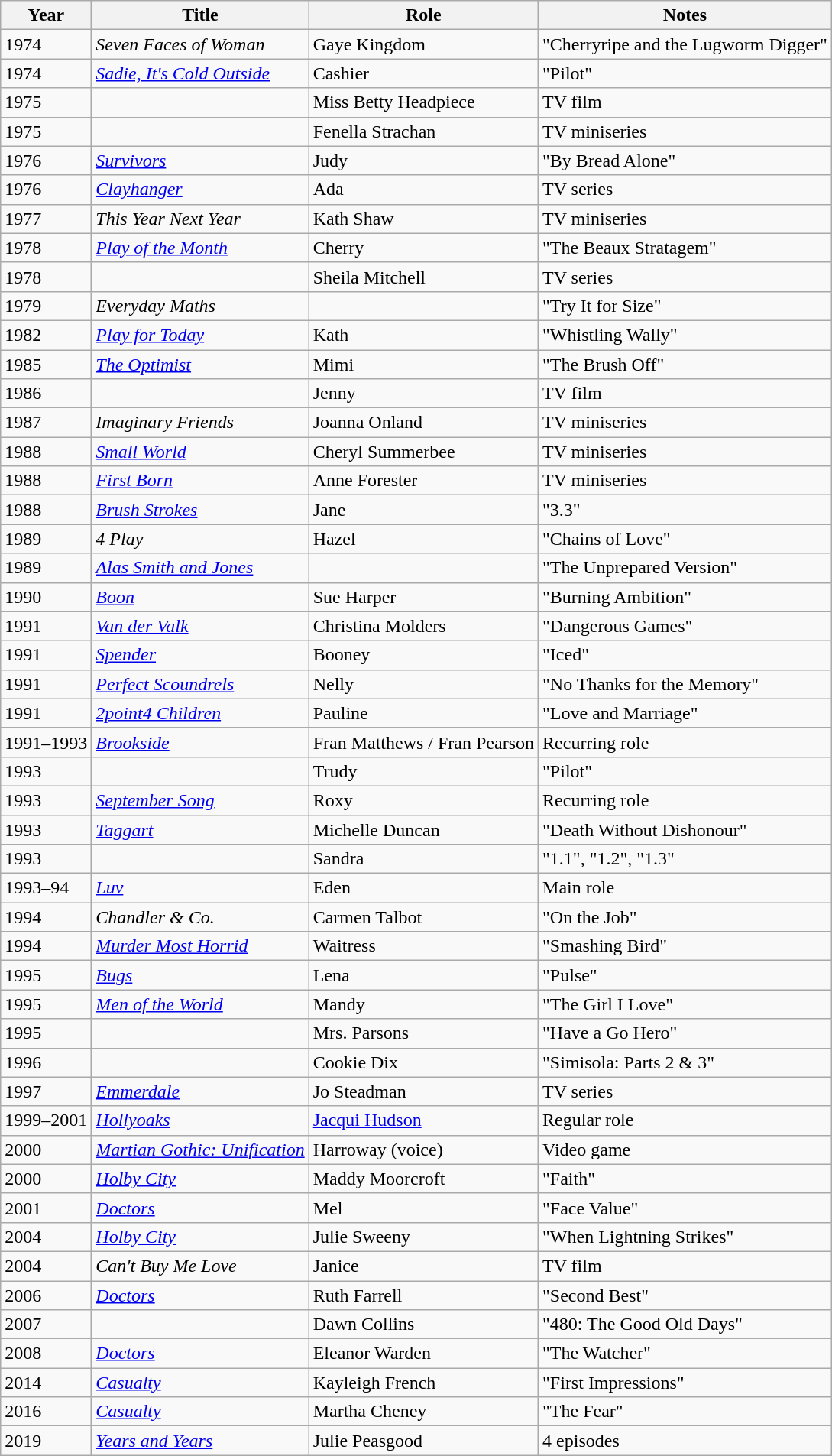<table class="wikitable sortable">
<tr>
<th>Year</th>
<th>Title</th>
<th>Role</th>
<th class="unsortable">Notes</th>
</tr>
<tr>
<td>1974</td>
<td><em>Seven Faces of Woman</em></td>
<td>Gaye Kingdom</td>
<td>"Cherryripe and the Lugworm Digger"</td>
</tr>
<tr>
<td>1974</td>
<td><em><a href='#'>Sadie, It's Cold Outside</a></em></td>
<td>Cashier</td>
<td>"Pilot"</td>
</tr>
<tr>
<td>1975</td>
<td><em></em></td>
<td>Miss Betty Headpiece</td>
<td>TV film</td>
</tr>
<tr>
<td>1975</td>
<td><em></em></td>
<td>Fenella Strachan</td>
<td>TV miniseries</td>
</tr>
<tr>
<td>1976</td>
<td><em><a href='#'>Survivors</a></em></td>
<td>Judy</td>
<td>"By Bread Alone"</td>
</tr>
<tr>
<td>1976</td>
<td><em><a href='#'>Clayhanger</a></em></td>
<td>Ada</td>
<td>TV series</td>
</tr>
<tr>
<td>1977</td>
<td><em>This Year Next Year</em></td>
<td>Kath Shaw</td>
<td>TV miniseries</td>
</tr>
<tr>
<td>1978</td>
<td><em><a href='#'>Play of the Month</a></em></td>
<td>Cherry</td>
<td>"The Beaux Stratagem"</td>
</tr>
<tr>
<td>1978</td>
<td><em></em></td>
<td>Sheila Mitchell</td>
<td>TV series</td>
</tr>
<tr>
<td>1979</td>
<td><em>Everyday Maths</em></td>
<td></td>
<td>"Try It for Size"</td>
</tr>
<tr>
<td>1982</td>
<td><em><a href='#'>Play for Today</a></em></td>
<td>Kath</td>
<td>"Whistling Wally"</td>
</tr>
<tr>
<td>1985</td>
<td><a href='#'><em>The Optimist</em></a></td>
<td>Mimi</td>
<td>"The Brush Off"</td>
</tr>
<tr>
<td>1986</td>
<td><em></em></td>
<td>Jenny</td>
<td>TV film</td>
</tr>
<tr>
<td>1987</td>
<td><em>Imaginary Friends</em></td>
<td>Joanna Onland</td>
<td>TV miniseries</td>
</tr>
<tr>
<td>1988</td>
<td><em><a href='#'>Small World</a></em></td>
<td>Cheryl Summerbee</td>
<td>TV miniseries</td>
</tr>
<tr>
<td>1988</td>
<td><em><a href='#'>First Born</a></em></td>
<td>Anne Forester</td>
<td>TV miniseries</td>
</tr>
<tr>
<td>1988</td>
<td><em><a href='#'>Brush Strokes</a></em></td>
<td>Jane</td>
<td>"3.3"</td>
</tr>
<tr>
<td>1989</td>
<td><em>4 Play</em></td>
<td>Hazel</td>
<td>"Chains of Love"</td>
</tr>
<tr>
<td>1989</td>
<td><em><a href='#'>Alas Smith and Jones</a></em></td>
<td></td>
<td>"The Unprepared Version"</td>
</tr>
<tr>
<td>1990</td>
<td><em><a href='#'>Boon</a></em></td>
<td>Sue Harper</td>
<td>"Burning Ambition"</td>
</tr>
<tr>
<td>1991</td>
<td><em><a href='#'>Van der Valk</a></em></td>
<td>Christina Molders</td>
<td>"Dangerous Games"</td>
</tr>
<tr>
<td>1991</td>
<td><em><a href='#'>Spender</a></em></td>
<td>Booney</td>
<td>"Iced"</td>
</tr>
<tr>
<td>1991</td>
<td><em><a href='#'>Perfect Scoundrels</a></em></td>
<td>Nelly</td>
<td>"No Thanks for the Memory"</td>
</tr>
<tr>
<td>1991</td>
<td><em><a href='#'>2point4 Children</a></em></td>
<td>Pauline</td>
<td>"Love and Marriage"</td>
</tr>
<tr>
<td>1991–1993</td>
<td><em><a href='#'>Brookside</a></em></td>
<td>Fran Matthews / Fran Pearson</td>
<td>Recurring role</td>
</tr>
<tr>
<td>1993</td>
<td><em></em></td>
<td>Trudy</td>
<td>"Pilot"</td>
</tr>
<tr>
<td>1993</td>
<td><em><a href='#'>September Song</a></em></td>
<td>Roxy</td>
<td>Recurring role</td>
</tr>
<tr>
<td>1993</td>
<td><em><a href='#'>Taggart</a></em></td>
<td>Michelle Duncan</td>
<td>"Death Without Dishonour"</td>
</tr>
<tr>
<td>1993</td>
<td><em></em></td>
<td>Sandra</td>
<td>"1.1", "1.2", "1.3"</td>
</tr>
<tr>
<td>1993–94</td>
<td><em><a href='#'>Luv</a></em></td>
<td>Eden</td>
<td>Main role</td>
</tr>
<tr>
<td>1994</td>
<td><em>Chandler & Co.</em></td>
<td>Carmen Talbot</td>
<td>"On the Job"</td>
</tr>
<tr>
<td>1994</td>
<td><em><a href='#'>Murder Most Horrid</a></em></td>
<td>Waitress</td>
<td>"Smashing Bird"</td>
</tr>
<tr>
<td>1995</td>
<td><em><a href='#'>Bugs</a></em></td>
<td>Lena</td>
<td>"Pulse"</td>
</tr>
<tr>
<td>1995</td>
<td><em><a href='#'>Men of the World</a></em></td>
<td>Mandy</td>
<td>"The Girl I Love"</td>
</tr>
<tr>
<td>1995</td>
<td><em></em></td>
<td>Mrs. Parsons</td>
<td>"Have a Go Hero"</td>
</tr>
<tr>
<td>1996</td>
<td><em></em></td>
<td>Cookie Dix</td>
<td>"Simisola: Parts 2 & 3"</td>
</tr>
<tr>
<td>1997</td>
<td><em><a href='#'>Emmerdale</a></em></td>
<td>Jo Steadman</td>
<td>TV series</td>
</tr>
<tr>
<td>1999–2001</td>
<td><em><a href='#'>Hollyoaks</a></em></td>
<td><a href='#'>Jacqui Hudson</a></td>
<td>Regular role</td>
</tr>
<tr>
<td>2000</td>
<td><em><a href='#'>Martian Gothic: Unification</a></em></td>
<td>Harroway (voice)</td>
<td>Video game</td>
</tr>
<tr>
<td>2000</td>
<td><em><a href='#'>Holby City</a></em></td>
<td>Maddy Moorcroft</td>
<td>"Faith"</td>
</tr>
<tr>
<td>2001</td>
<td><em><a href='#'>Doctors</a></em></td>
<td>Mel</td>
<td>"Face Value"</td>
</tr>
<tr>
<td>2004</td>
<td><em><a href='#'>Holby City</a></em></td>
<td>Julie Sweeny</td>
<td>"When Lightning Strikes"</td>
</tr>
<tr>
<td>2004</td>
<td><em>Can't Buy Me Love</em></td>
<td>Janice</td>
<td>TV film</td>
</tr>
<tr>
<td>2006</td>
<td><em><a href='#'>Doctors</a></em></td>
<td>Ruth Farrell</td>
<td>"Second Best"</td>
</tr>
<tr>
<td>2007</td>
<td><em></em></td>
<td>Dawn Collins</td>
<td>"480: The Good Old Days"</td>
</tr>
<tr>
<td>2008</td>
<td><em><a href='#'>Doctors</a></em></td>
<td>Eleanor Warden</td>
<td>"The Watcher"</td>
</tr>
<tr>
<td>2014</td>
<td><em><a href='#'>Casualty</a></em></td>
<td>Kayleigh French</td>
<td>"First Impressions"</td>
</tr>
<tr>
<td>2016</td>
<td><em><a href='#'>Casualty</a></em></td>
<td>Martha Cheney</td>
<td>"The Fear"</td>
</tr>
<tr>
<td>2019</td>
<td><em><a href='#'>Years and Years</a></em></td>
<td>Julie Peasgood</td>
<td>4 episodes</td>
</tr>
</table>
